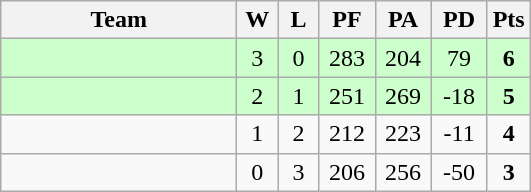<table class="wikitable" style="text-align:center;">
<tr>
<th width=150>Team</th>
<th width=20>W</th>
<th width=20>L</th>
<th width=30>PF</th>
<th width=30>PA</th>
<th width=30>PD</th>
<th width=20>Pts</th>
</tr>
<tr bgcolor="#ccffcc">
<td align="left"></td>
<td>3</td>
<td>0</td>
<td>283</td>
<td>204</td>
<td>79</td>
<td><strong>6</strong></td>
</tr>
<tr bgcolor="#ccffcc">
<td align="left"></td>
<td>2</td>
<td>1</td>
<td>251</td>
<td>269</td>
<td>-18</td>
<td><strong>5</strong></td>
</tr>
<tr>
<td align="left"></td>
<td>1</td>
<td>2</td>
<td>212</td>
<td>223</td>
<td>-11</td>
<td><strong>4</strong></td>
</tr>
<tr>
<td align="left"></td>
<td>0</td>
<td>3</td>
<td>206</td>
<td>256</td>
<td>-50</td>
<td><strong>3</strong></td>
</tr>
</table>
